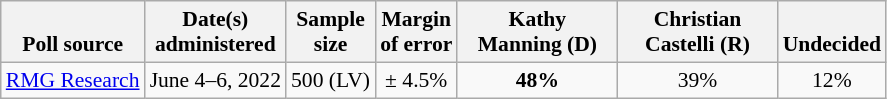<table class="wikitable" style="font-size:90%;text-align:center;">
<tr valign=bottom>
<th>Poll source</th>
<th>Date(s)<br>administered</th>
<th>Sample<br>size</th>
<th>Margin<br>of error</th>
<th style="width:100px;">Kathy<br>Manning (D)</th>
<th style="width:100px;">Christian<br>Castelli (R)</th>
<th>Undecided</th>
</tr>
<tr>
<td style="text-align:left;"><a href='#'>RMG Research</a></td>
<td>June 4–6, 2022</td>
<td>500 (LV)</td>
<td>± 4.5%</td>
<td><strong>48%</strong></td>
<td>39%</td>
<td>12%</td>
</tr>
</table>
